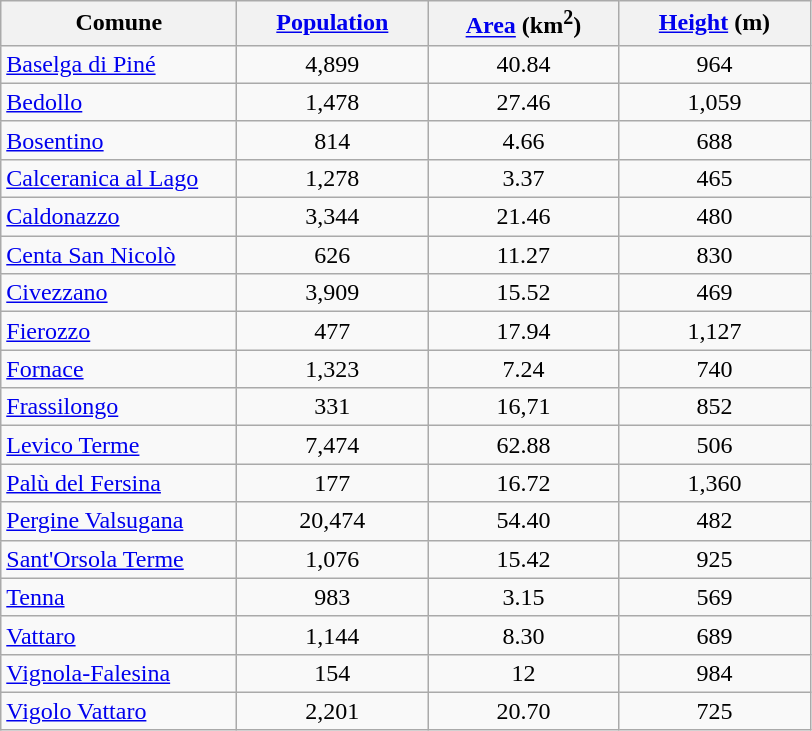<table class="wikitable sortable">
<tr>
<th width=150>Comune</th>
<th width=120><a href='#'>Population</a></th>
<th width=120><a href='#'>Area</a> (km<sup>2</sup>)</th>
<th width=120><a href='#'>Height</a> (m)</th>
</tr>
<tr>
<td><a href='#'>Baselga di Piné</a></td>
<td align=center>4,899</td>
<td align=center>40.84</td>
<td align=center>964</td>
</tr>
<tr>
<td><a href='#'>Bedollo</a></td>
<td align=center>1,478</td>
<td align=center>27.46</td>
<td align=center>1,059</td>
</tr>
<tr>
<td><a href='#'>Bosentino</a></td>
<td align=center>814</td>
<td align=center>4.66</td>
<td align=center>688</td>
</tr>
<tr>
<td><a href='#'>Calceranica al Lago</a></td>
<td align=center>1,278</td>
<td align=center>3.37</td>
<td align=center>465</td>
</tr>
<tr>
<td><a href='#'>Caldonazzo</a></td>
<td align=center>3,344</td>
<td align=center>21.46</td>
<td align=center>480</td>
</tr>
<tr>
<td><a href='#'>Centa San Nicolò</a></td>
<td align=center>626</td>
<td align=center>11.27</td>
<td align=center>830</td>
</tr>
<tr>
<td><a href='#'>Civezzano</a></td>
<td align=center>3,909</td>
<td align=center>15.52</td>
<td align=center>469</td>
</tr>
<tr>
<td><a href='#'>Fierozzo</a></td>
<td align=center>477</td>
<td align=center>17.94</td>
<td align=center>1,127</td>
</tr>
<tr>
<td><a href='#'>Fornace</a></td>
<td align=center>1,323</td>
<td align=center>7.24</td>
<td align=center>740</td>
</tr>
<tr>
<td><a href='#'>Frassilongo</a></td>
<td align=center>331</td>
<td align=center>16,71</td>
<td align=center>852</td>
</tr>
<tr>
<td><a href='#'>Levico Terme</a></td>
<td align=center>7,474</td>
<td align=center>62.88</td>
<td align=center>506</td>
</tr>
<tr>
<td><a href='#'>Palù del Fersina</a></td>
<td align=center>177</td>
<td align=center>16.72</td>
<td align=center>1,360</td>
</tr>
<tr>
<td><a href='#'>Pergine Valsugana</a></td>
<td align=center>20,474</td>
<td align=center>54.40</td>
<td align=center>482</td>
</tr>
<tr>
<td><a href='#'>Sant'Orsola Terme</a></td>
<td align=center>1,076</td>
<td align=center>15.42</td>
<td align=center>925</td>
</tr>
<tr>
<td><a href='#'>Tenna</a></td>
<td align=center>983</td>
<td align=center>3.15</td>
<td align=center>569</td>
</tr>
<tr>
<td><a href='#'>Vattaro</a></td>
<td align=center>1,144</td>
<td align=center>8.30</td>
<td align=center>689</td>
</tr>
<tr>
<td><a href='#'>Vignola-Falesina</a></td>
<td align=center>154</td>
<td align=center>12</td>
<td align=center>984</td>
</tr>
<tr>
<td><a href='#'>Vigolo Vattaro</a></td>
<td align=center>2,201</td>
<td align=center>20.70</td>
<td align=center>725</td>
</tr>
</table>
